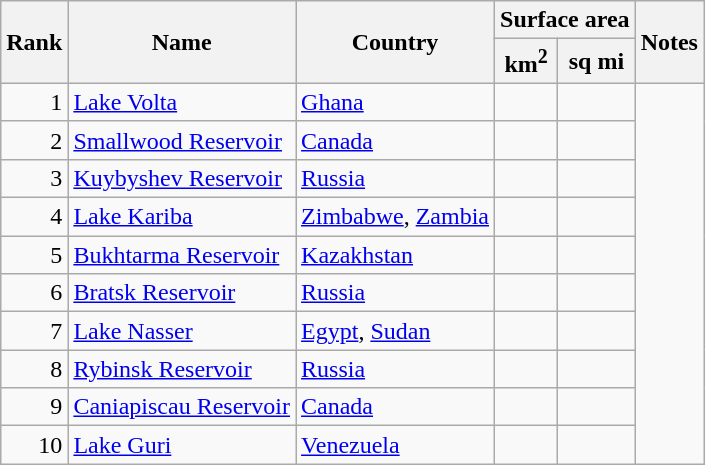<table class="wikitable sortable mw-collapsible">
<tr>
<th rowspan=2>Rank</th>
<th rowspan=2>Name</th>
<th rowspan=2>Country</th>
<th colspan=2>Surface area</th>
<th rowspan=2 class=unsortable>Notes</th>
</tr>
<tr>
<th>km<sup>2</sup></th>
<th>sq mi</th>
</tr>
<tr>
<td align=right>1</td>
<td><a href='#'>Lake Volta</a></td>
<td><a href='#'>Ghana</a></td>
<td></td>
<td></td>
</tr>
<tr>
<td align=right>2</td>
<td><a href='#'>Smallwood Reservoir</a></td>
<td><a href='#'>Canada</a></td>
<td></td>
<td></td>
</tr>
<tr>
<td align=right>3</td>
<td><a href='#'>Kuybyshev Reservoir</a></td>
<td><a href='#'>Russia</a></td>
<td></td>
<td></td>
</tr>
<tr>
<td align=right>4</td>
<td><a href='#'>Lake Kariba</a></td>
<td><a href='#'>Zimbabwe</a>, <a href='#'>Zambia</a></td>
<td></td>
<td></td>
</tr>
<tr>
<td align=right>5</td>
<td><a href='#'>Bukhtarma Reservoir</a></td>
<td><a href='#'>Kazakhstan</a></td>
<td></td>
<td></td>
</tr>
<tr>
<td align=right>6</td>
<td><a href='#'>Bratsk Reservoir</a></td>
<td><a href='#'>Russia</a></td>
<td></td>
<td></td>
</tr>
<tr>
<td align=right>7</td>
<td><a href='#'>Lake Nasser</a></td>
<td><a href='#'>Egypt</a>, <a href='#'>Sudan</a></td>
<td></td>
<td></td>
</tr>
<tr>
<td align=right>8</td>
<td><a href='#'>Rybinsk Reservoir</a></td>
<td><a href='#'>Russia</a></td>
<td></td>
<td></td>
</tr>
<tr>
<td align=right>9</td>
<td><a href='#'>Caniapiscau Reservoir</a></td>
<td><a href='#'>Canada</a></td>
<td></td>
<td></td>
</tr>
<tr>
<td align=right>10</td>
<td><a href='#'>Lake Guri</a></td>
<td><a href='#'>Venezuela</a></td>
<td></td>
<td></td>
</tr>
</table>
